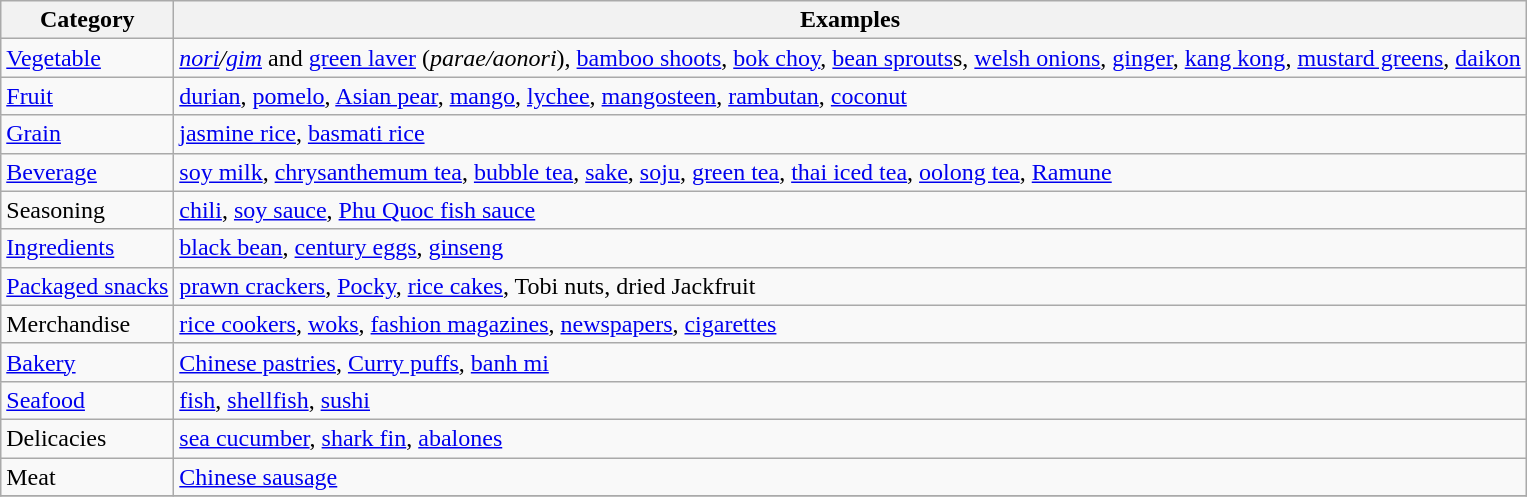<table class="wikitable">
<tr>
<th>Category</th>
<th>Examples</th>
</tr>
<tr>
<td><a href='#'>Vegetable</a></td>
<td><em><a href='#'>nori</a>/<a href='#'>gim</a></em> and <a href='#'>green laver</a> (<em>parae/aonori</em>), <a href='#'>bamboo shoots</a>, <a href='#'>bok choy</a>, <a href='#'>bean sprouts</a>s, <a href='#'>welsh onions</a>, <a href='#'>ginger</a>, <a href='#'>kang kong</a>, <a href='#'>mustard greens</a>, <a href='#'>daikon</a></td>
</tr>
<tr>
<td><a href='#'>Fruit</a></td>
<td><a href='#'>durian</a>, <a href='#'>pomelo</a>, <a href='#'>Asian pear</a>, <a href='#'>mango</a>, <a href='#'>lychee</a>, <a href='#'>mangosteen</a>, <a href='#'>rambutan</a>, <a href='#'>coconut</a></td>
</tr>
<tr>
<td><a href='#'>Grain</a></td>
<td><a href='#'>jasmine rice</a>, <a href='#'>basmati rice</a></td>
</tr>
<tr>
<td><a href='#'>Beverage</a></td>
<td><a href='#'>soy milk</a>, <a href='#'>chrysanthemum tea</a>, <a href='#'>bubble tea</a>, <a href='#'>sake</a>, <a href='#'>soju</a>, <a href='#'>green tea</a>, <a href='#'>thai iced tea</a>, <a href='#'>oolong tea</a>, <a href='#'>Ramune</a></td>
</tr>
<tr>
<td>Seasoning</td>
<td><a href='#'>chili</a>, <a href='#'>soy sauce</a>, <a href='#'>Phu Quoc fish sauce</a></td>
</tr>
<tr>
<td><a href='#'>Ingredients</a></td>
<td><a href='#'>black bean</a>, <a href='#'>century eggs</a>, <a href='#'>ginseng</a></td>
</tr>
<tr>
<td><a href='#'>Packaged snacks</a></td>
<td><a href='#'>prawn crackers</a>, <a href='#'>Pocky</a>, <a href='#'>rice cakes</a>, Tobi nuts, dried Jackfruit</td>
</tr>
<tr>
<td>Merchandise</td>
<td><a href='#'>rice cookers</a>, <a href='#'>woks</a>, <a href='#'>fashion magazines</a>, <a href='#'>newspapers</a>, <a href='#'>cigarettes</a></td>
</tr>
<tr>
<td><a href='#'>Bakery</a></td>
<td><a href='#'>Chinese pastries</a>, <a href='#'>Curry puffs</a>, <a href='#'>banh mi</a></td>
</tr>
<tr>
<td><a href='#'>Seafood</a></td>
<td><a href='#'>fish</a>, <a href='#'>shellfish</a>, <a href='#'>sushi</a></td>
</tr>
<tr>
<td>Delicacies</td>
<td><a href='#'>sea cucumber</a>, <a href='#'>shark fin</a>, <a href='#'>abalones</a></td>
</tr>
<tr>
<td>Meat</td>
<td><a href='#'>Chinese sausage</a></td>
</tr>
<tr>
</tr>
</table>
